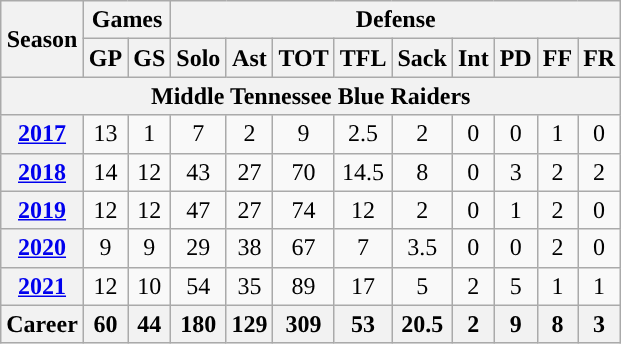<table class="wikitable" style="text-align:center;">
<tr>
<th rowspan="2">Season</th>
<th colspan="2">Games</th>
<th colspan="9">Defense</th>
</tr>
<tr>
<th>GP</th>
<th>GS</th>
<th>Solo</th>
<th>Ast</th>
<th>TOT</th>
<th>TFL</th>
<th>Sack</th>
<th>Int</th>
<th>PD</th>
<th>FF</th>
<th>FR</th>
</tr>
<tr>
<th colspan="16">Middle Tennessee Blue Raiders</th>
</tr>
<tr>
<th><a href='#'>2017</a></th>
<td>13</td>
<td>1</td>
<td>7</td>
<td>2</td>
<td>9</td>
<td>2.5</td>
<td>2</td>
<td>0</td>
<td>0</td>
<td>1</td>
<td>0</td>
</tr>
<tr>
<th><a href='#'>2018</a></th>
<td>14</td>
<td>12</td>
<td>43</td>
<td>27</td>
<td>70</td>
<td>14.5</td>
<td>8</td>
<td>0</td>
<td>3</td>
<td>2</td>
<td>2</td>
</tr>
<tr>
<th><a href='#'>2019</a></th>
<td>12</td>
<td>12</td>
<td>47</td>
<td>27</td>
<td>74</td>
<td>12</td>
<td>2</td>
<td>0</td>
<td>1</td>
<td>2</td>
<td>0</td>
</tr>
<tr>
<th><a href='#'>2020</a></th>
<td>9</td>
<td>9</td>
<td>29</td>
<td>38</td>
<td>67</td>
<td>7</td>
<td>3.5</td>
<td>0</td>
<td>0</td>
<td>2</td>
<td>0</td>
</tr>
<tr>
<th><a href='#'>2021</a></th>
<td>12</td>
<td>10</td>
<td>54</td>
<td>35</td>
<td>89</td>
<td>17</td>
<td>5</td>
<td>2</td>
<td>5</td>
<td>1</td>
<td>1</td>
</tr>
<tr>
<th>Career</th>
<th>60</th>
<th>44</th>
<th>180</th>
<th>129</th>
<th>309</th>
<th>53</th>
<th>20.5</th>
<th>2</th>
<th>9</th>
<th>8</th>
<th>3</th>
</tr>
</table>
